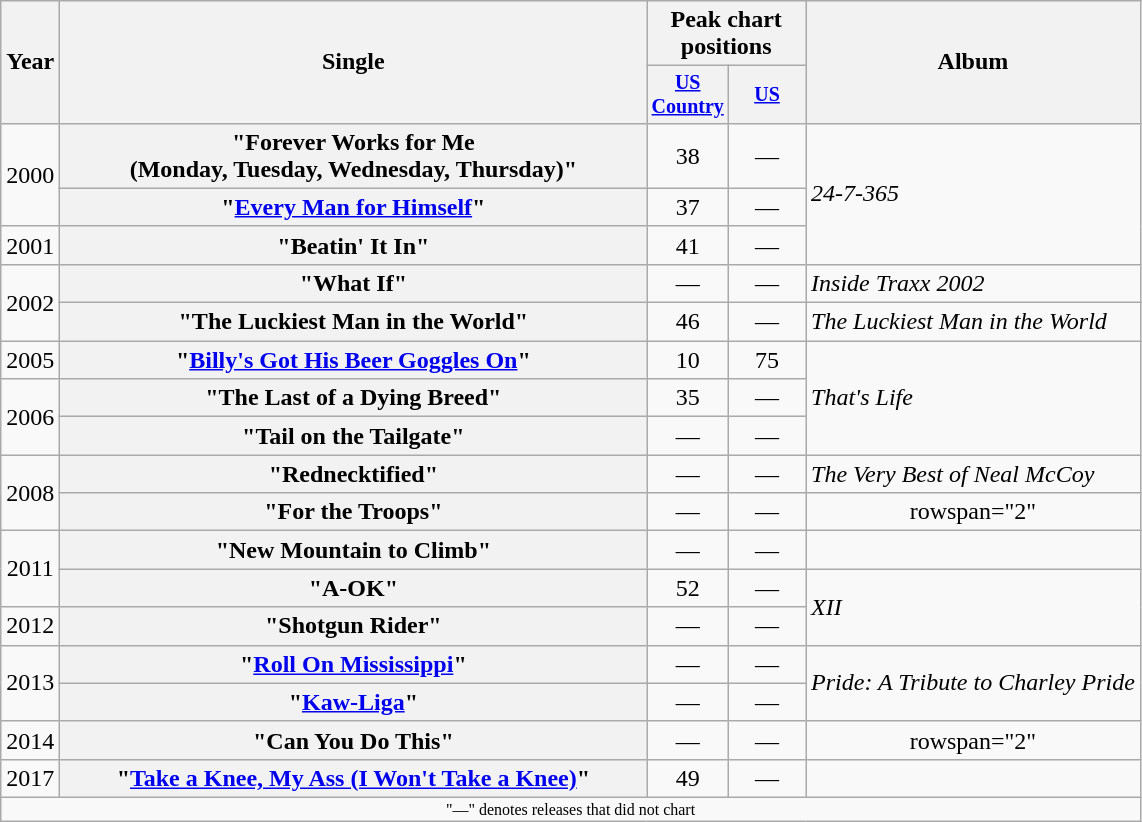<table class="wikitable plainrowheaders" style="text-align:center;">
<tr>
<th rowspan="2">Year</th>
<th rowspan="2" style="width:24em;">Single</th>
<th colspan="2">Peak chart<br>positions</th>
<th rowspan="2">Album</th>
</tr>
<tr style="font-size:smaller;">
<th width="45"><a href='#'>US Country</a><br></th>
<th width="45"><a href='#'>US</a><br></th>
</tr>
<tr>
<td rowspan="2">2000</td>
<th scope="row">"Forever Works for Me<br>(Monday, Tuesday, Wednesday, Thursday)"</th>
<td>38</td>
<td>—</td>
<td align="left" rowspan="3"><em>24-7-365</em></td>
</tr>
<tr>
<th scope="row">"<a href='#'>Every Man for Himself</a>"</th>
<td>37</td>
<td>—</td>
</tr>
<tr>
<td>2001</td>
<th scope="row">"Beatin' It In"</th>
<td>41</td>
<td>—</td>
</tr>
<tr>
<td rowspan="2">2002</td>
<th scope="row">"What If"</th>
<td>—</td>
<td>—</td>
<td align="left"><em>Inside Traxx 2002</em></td>
</tr>
<tr>
<th scope="row">"The Luckiest Man in the World"</th>
<td>46</td>
<td>—</td>
<td align="left"><em>The Luckiest Man in the World</em> </td>
</tr>
<tr>
<td>2005</td>
<th scope="row">"<a href='#'>Billy's Got His Beer Goggles On</a>"</th>
<td>10</td>
<td>75</td>
<td align="left" rowspan="3"><em>That's Life</em></td>
</tr>
<tr>
<td rowspan="2">2006</td>
<th scope="row">"The Last of a Dying Breed"</th>
<td>35</td>
<td>—</td>
</tr>
<tr>
<th scope="row">"Tail on the Tailgate"</th>
<td>—</td>
<td>—</td>
</tr>
<tr>
<td rowspan="2">2008</td>
<th scope="row">"Rednecktified"</th>
<td>—</td>
<td>—</td>
<td align="left"><em>The Very Best of Neal McCoy</em></td>
</tr>
<tr>
<th scope="row">"For the Troops"</th>
<td>—</td>
<td>—</td>
<td>rowspan="2" </td>
</tr>
<tr>
<td rowspan="2">2011</td>
<th scope="row">"New Mountain to Climb"</th>
<td>—</td>
<td>—</td>
</tr>
<tr>
<th scope="row">"A-OK"</th>
<td>52</td>
<td>—</td>
<td align="left" rowspan="2"><em>XII</em></td>
</tr>
<tr>
<td>2012</td>
<th scope="row">"Shotgun Rider"</th>
<td>—</td>
<td>—</td>
</tr>
<tr>
<td rowspan="2">2013</td>
<th scope="row">"<a href='#'>Roll On Mississippi</a>" </th>
<td>—</td>
<td>—</td>
<td align="left" rowspan="2"><em>Pride: A Tribute to Charley Pride</em></td>
</tr>
<tr>
<th scope="row">"<a href='#'>Kaw-Liga</a>"</th>
<td>—</td>
<td>—</td>
</tr>
<tr>
<td>2014</td>
<th scope="row">"Can You Do This"</th>
<td>—</td>
<td>—</td>
<td>rowspan="2" </td>
</tr>
<tr>
<td>2017</td>
<th scope="row">"<a href='#'>Take a Knee, My Ass (I Won't Take a Knee)</a>"</th>
<td>49</td>
<td>—</td>
</tr>
<tr>
<td colspan="5" style="font-size:8pt">"—" denotes releases that did not chart</td>
</tr>
</table>
